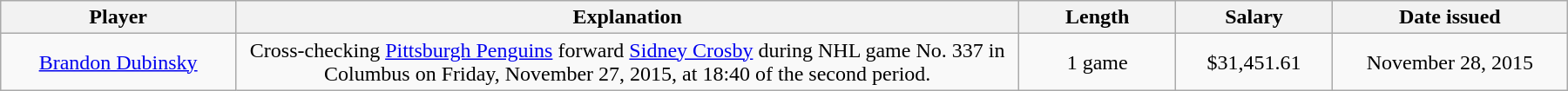<table class="wikitable" style="width:75em; text-align:center;">
<tr>
<th style="width:15%;">Player</th>
<th style="width:50%;">Explanation</th>
<th style="width:10%;">Length</th>
<th style="width:10%;">Salary</th>
<th style="width:15%;">Date issued</th>
</tr>
<tr>
<td><a href='#'>Brandon Dubinsky</a></td>
<td>Cross-checking <a href='#'>Pittsburgh Penguins</a> forward <a href='#'>Sidney Crosby</a> during NHL game No. 337 in Columbus on Friday, November 27, 2015, at 18:40 of the second period.</td>
<td>1 game</td>
<td>$31,451.61</td>
<td>November 28, 2015</td>
</tr>
</table>
